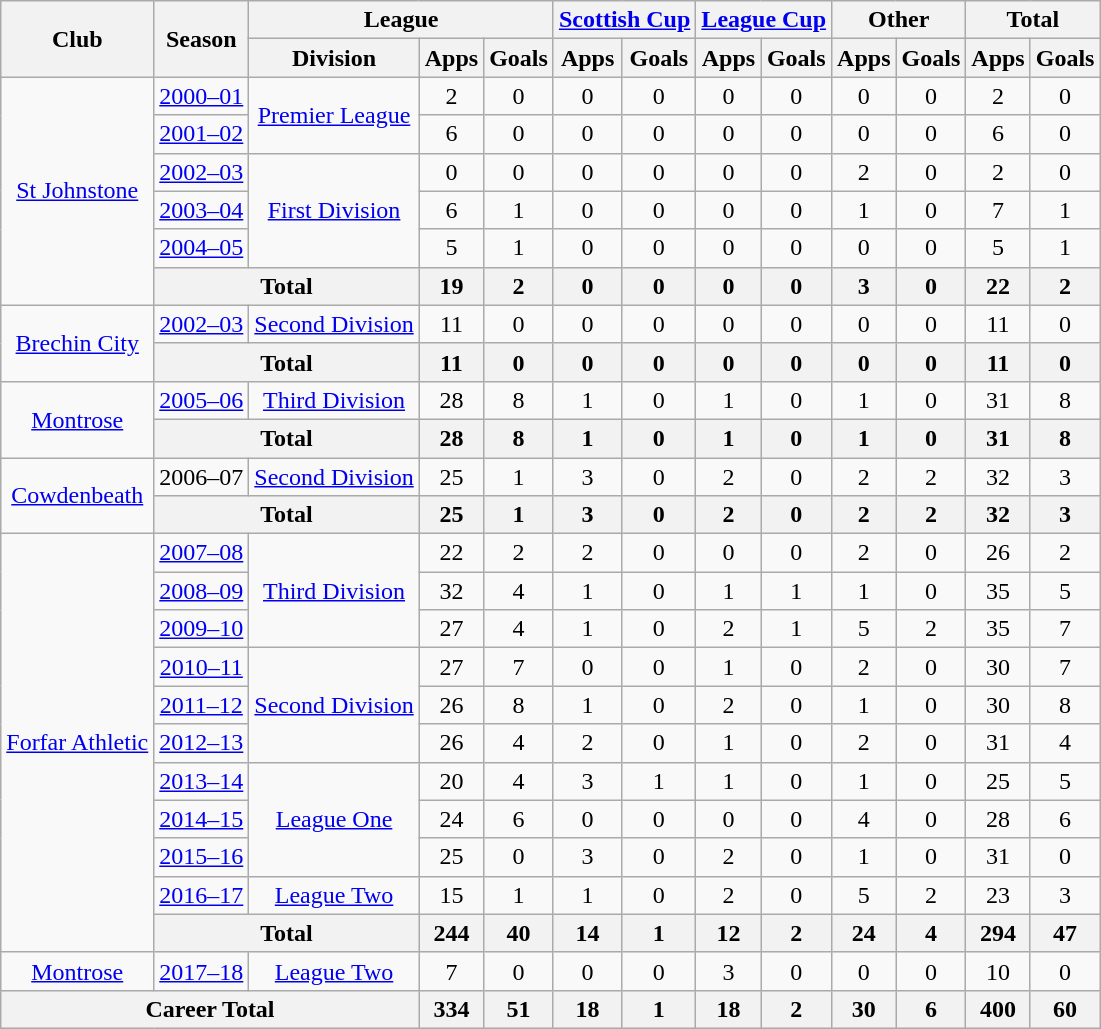<table class="wikitable" style="text-align: center">
<tr>
<th rowspan="2">Club</th>
<th rowspan="2">Season</th>
<th colspan="3">League</th>
<th colspan="2"><a href='#'>Scottish Cup</a></th>
<th colspan="2"><a href='#'>League Cup</a></th>
<th colspan="2">Other</th>
<th colspan="2">Total</th>
</tr>
<tr>
<th>Division</th>
<th>Apps</th>
<th>Goals</th>
<th>Apps</th>
<th>Goals</th>
<th>Apps</th>
<th>Goals</th>
<th>Apps</th>
<th>Goals</th>
<th>Apps</th>
<th>Goals</th>
</tr>
<tr>
<td rowspan="6"><a href='#'>St Johnstone</a></td>
<td><a href='#'>2000–01</a></td>
<td rowspan="2"><a href='#'>Premier League</a></td>
<td>2</td>
<td>0</td>
<td>0</td>
<td>0</td>
<td>0</td>
<td>0</td>
<td>0</td>
<td>0</td>
<td>2</td>
<td>0</td>
</tr>
<tr>
<td><a href='#'>2001–02</a></td>
<td>6</td>
<td>0</td>
<td>0</td>
<td>0</td>
<td>0</td>
<td>0</td>
<td>0</td>
<td>0</td>
<td>6</td>
<td>0</td>
</tr>
<tr>
<td><a href='#'>2002–03</a></td>
<td rowspan="3"><a href='#'>First Division</a></td>
<td>0</td>
<td>0</td>
<td>0</td>
<td>0</td>
<td>0</td>
<td>0</td>
<td>2</td>
<td>0</td>
<td>2</td>
<td>0</td>
</tr>
<tr>
<td><a href='#'>2003–04</a></td>
<td>6</td>
<td>1</td>
<td>0</td>
<td>0</td>
<td>0</td>
<td>0</td>
<td>1</td>
<td>0</td>
<td>7</td>
<td>1</td>
</tr>
<tr>
<td><a href='#'>2004–05</a></td>
<td>5</td>
<td>1</td>
<td>0</td>
<td>0</td>
<td>0</td>
<td>0</td>
<td>0</td>
<td>0</td>
<td>5</td>
<td>1</td>
</tr>
<tr>
<th colspan="2">Total</th>
<th>19</th>
<th>2</th>
<th>0</th>
<th>0</th>
<th>0</th>
<th>0</th>
<th>3</th>
<th>0</th>
<th>22</th>
<th>2</th>
</tr>
<tr>
<td rowspan="2"><a href='#'>Brechin City</a></td>
<td><a href='#'>2002–03</a></td>
<td><a href='#'>Second Division</a></td>
<td>11</td>
<td>0</td>
<td>0</td>
<td>0</td>
<td>0</td>
<td>0</td>
<td>0</td>
<td>0</td>
<td>11</td>
<td>0</td>
</tr>
<tr>
<th colspan="2">Total</th>
<th>11</th>
<th>0</th>
<th>0</th>
<th>0</th>
<th>0</th>
<th>0</th>
<th>0</th>
<th>0</th>
<th>11</th>
<th>0</th>
</tr>
<tr>
<td rowspan="2"><a href='#'>Montrose</a></td>
<td><a href='#'>2005–06</a></td>
<td><a href='#'>Third Division</a></td>
<td>28</td>
<td>8</td>
<td>1</td>
<td>0</td>
<td>1</td>
<td>0</td>
<td>1</td>
<td>0</td>
<td>31</td>
<td>8</td>
</tr>
<tr>
<th colspan="2">Total</th>
<th>28</th>
<th>8</th>
<th>1</th>
<th>0</th>
<th>1</th>
<th>0</th>
<th>1</th>
<th>0</th>
<th>31</th>
<th>8</th>
</tr>
<tr>
<td rowspan="2"><a href='#'>Cowdenbeath</a></td>
<td>2006–07</td>
<td><a href='#'>Second Division</a></td>
<td>25</td>
<td>1</td>
<td>3</td>
<td>0</td>
<td>2</td>
<td>0</td>
<td>2</td>
<td>2</td>
<td>32</td>
<td>3</td>
</tr>
<tr>
<th colspan="2">Total</th>
<th>25</th>
<th>1</th>
<th>3</th>
<th>0</th>
<th>2</th>
<th>0</th>
<th>2</th>
<th>2</th>
<th>32</th>
<th>3</th>
</tr>
<tr>
<td rowspan="11"><a href='#'>Forfar Athletic</a></td>
<td><a href='#'>2007–08</a></td>
<td rowspan="3"><a href='#'>Third Division</a></td>
<td>22</td>
<td>2</td>
<td>2</td>
<td>0</td>
<td>0</td>
<td>0</td>
<td>2</td>
<td>0</td>
<td>26</td>
<td>2</td>
</tr>
<tr>
<td><a href='#'>2008–09</a></td>
<td>32</td>
<td>4</td>
<td>1</td>
<td>0</td>
<td>1</td>
<td>1</td>
<td>1</td>
<td>0</td>
<td>35</td>
<td>5</td>
</tr>
<tr>
<td><a href='#'>2009–10</a></td>
<td>27</td>
<td>4</td>
<td>1</td>
<td>0</td>
<td>2</td>
<td>1</td>
<td>5</td>
<td>2</td>
<td>35</td>
<td>7</td>
</tr>
<tr>
<td><a href='#'>2010–11</a></td>
<td rowspan="3"><a href='#'>Second Division</a></td>
<td>27</td>
<td>7</td>
<td>0</td>
<td>0</td>
<td>1</td>
<td>0</td>
<td>2</td>
<td>0</td>
<td>30</td>
<td>7</td>
</tr>
<tr>
<td><a href='#'>2011–12</a></td>
<td>26</td>
<td>8</td>
<td>1</td>
<td>0</td>
<td>2</td>
<td>0</td>
<td>1</td>
<td>0</td>
<td>30</td>
<td>8</td>
</tr>
<tr>
<td><a href='#'>2012–13</a></td>
<td>26</td>
<td>4</td>
<td>2</td>
<td>0</td>
<td>1</td>
<td>0</td>
<td>2</td>
<td>0</td>
<td>31</td>
<td>4</td>
</tr>
<tr>
<td><a href='#'>2013–14</a></td>
<td rowspan="3"><a href='#'>League One</a></td>
<td>20</td>
<td>4</td>
<td>3</td>
<td>1</td>
<td>1</td>
<td>0</td>
<td>1</td>
<td>0</td>
<td>25</td>
<td>5</td>
</tr>
<tr>
<td><a href='#'>2014–15</a></td>
<td>24</td>
<td>6</td>
<td>0</td>
<td>0</td>
<td>0</td>
<td>0</td>
<td>4</td>
<td>0</td>
<td>28</td>
<td>6</td>
</tr>
<tr>
<td><a href='#'>2015–16</a></td>
<td>25</td>
<td>0</td>
<td>3</td>
<td>0</td>
<td>2</td>
<td>0</td>
<td>1</td>
<td>0</td>
<td>31</td>
<td>0</td>
</tr>
<tr>
<td><a href='#'>2016–17</a></td>
<td><a href='#'>League Two</a></td>
<td>15</td>
<td>1</td>
<td>1</td>
<td>0</td>
<td>2</td>
<td>0</td>
<td>5</td>
<td>2</td>
<td>23</td>
<td>3</td>
</tr>
<tr>
<th colspan="2">Total</th>
<th>244</th>
<th>40</th>
<th>14</th>
<th>1</th>
<th>12</th>
<th>2</th>
<th>24</th>
<th>4</th>
<th>294</th>
<th>47</th>
</tr>
<tr>
<td><a href='#'>Montrose</a></td>
<td><a href='#'>2017–18</a></td>
<td><a href='#'>League Two</a></td>
<td>7</td>
<td>0</td>
<td>0</td>
<td>0</td>
<td>3</td>
<td>0</td>
<td>0</td>
<td>0</td>
<td>10</td>
<td>0</td>
</tr>
<tr>
<th colspan="3">Career Total</th>
<th>334</th>
<th>51</th>
<th>18</th>
<th>1</th>
<th>18</th>
<th>2</th>
<th>30</th>
<th>6</th>
<th>400</th>
<th>60</th>
</tr>
</table>
